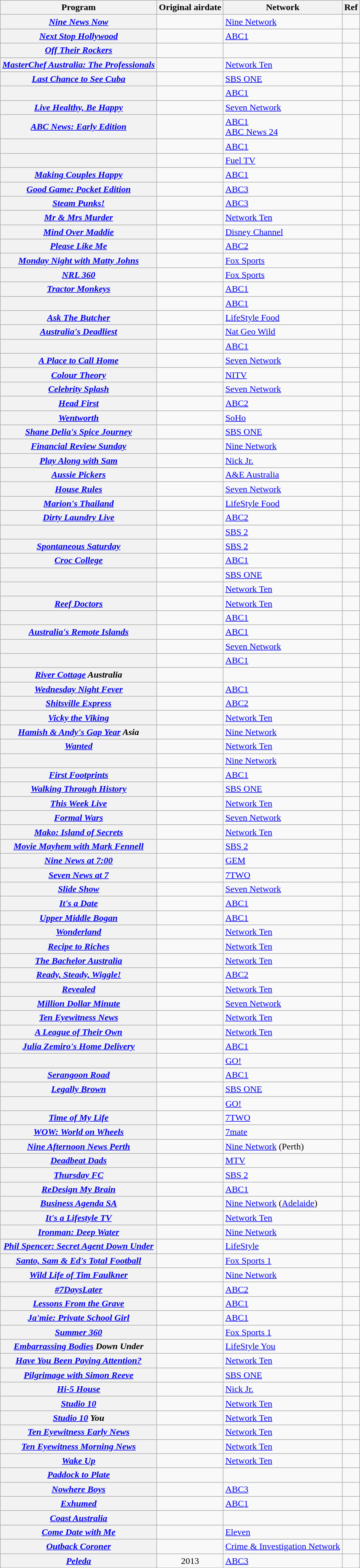<table class="wikitable plainrowheaders sortable" style="text-align:left">
<tr>
<th scope="col">Program</th>
<th scope="col">Original airdate</th>
<th scope="col">Network</th>
<th scope="col" class="unsortable">Ref</th>
</tr>
<tr>
<th scope="row"><em><a href='#'>Nine News Now</a></em></th>
<td align=center></td>
<td><a href='#'>Nine Network</a></td>
<td align=center></td>
</tr>
<tr>
<th scope="row"><em><a href='#'>Next Stop Hollywood</a></em></th>
<td align=center></td>
<td><a href='#'>ABC1</a></td>
<td align=center></td>
</tr>
<tr>
<th scope="row"><em><a href='#'>Off Their Rockers</a></em></th>
<td align=center></td>
<td></td>
<td align=center></td>
</tr>
<tr>
<th scope="row"><em><a href='#'>MasterChef Australia: The Professionals</a></em></th>
<td align=center></td>
<td><a href='#'>Network Ten</a></td>
<td align=center></td>
</tr>
<tr>
<th scope="row"><em><a href='#'>Last Chance to See Cuba</a></em></th>
<td align=center></td>
<td><a href='#'>SBS ONE</a></td>
<td align=center></td>
</tr>
<tr>
<th scope="row"><em></em></th>
<td align=center></td>
<td><a href='#'>ABC1</a></td>
<td align=center></td>
</tr>
<tr>
<th scope="row"><em><a href='#'>Live Healthy, Be Happy</a></em></th>
<td align=center></td>
<td><a href='#'>Seven Network</a></td>
<td align=center></td>
</tr>
<tr>
<th scope="row"><em><a href='#'>ABC News: Early Edition</a></em></th>
<td align=center></td>
<td><a href='#'>ABC1</a><br><a href='#'>ABC News 24</a></td>
<td align=center></td>
</tr>
<tr>
<th scope="row"><em></em></th>
<td align=center></td>
<td><a href='#'>ABC1</a></td>
<td align=center></td>
</tr>
<tr>
<th scope="row"><em></em></th>
<td align=center></td>
<td><a href='#'>Fuel TV</a></td>
<td align=center></td>
</tr>
<tr>
<th scope="row"><em><a href='#'>Making Couples Happy</a></em></th>
<td align=center></td>
<td><a href='#'>ABC1</a></td>
<td align=center></td>
</tr>
<tr>
<th scope="row"><em><a href='#'>Good Game: Pocket Edition</a></em></th>
<td align=center></td>
<td><a href='#'>ABC3</a></td>
<td align=center></td>
</tr>
<tr>
<th scope="row"><em><a href='#'>Steam Punks!</a></em></th>
<td align=center></td>
<td><a href='#'>ABC3</a></td>
<td align=center></td>
</tr>
<tr>
<th scope="row"><em><a href='#'>Mr & Mrs Murder</a></em></th>
<td align=center></td>
<td><a href='#'>Network Ten</a></td>
<td align=center></td>
</tr>
<tr>
<th scope="row"><em><a href='#'>Mind Over Maddie</a></em></th>
<td align=center></td>
<td><a href='#'>Disney Channel</a></td>
<td align=center></td>
</tr>
<tr>
<th scope="row"><em><a href='#'>Please Like Me</a></em></th>
<td align=center></td>
<td><a href='#'>ABC2</a></td>
<td align=center></td>
</tr>
<tr>
<th scope="row"><em><a href='#'>Monday Night with Matty Johns</a></em></th>
<td align=center></td>
<td><a href='#'>Fox Sports</a></td>
<td align=center></td>
</tr>
<tr>
<th scope="row"><em><a href='#'>NRL 360</a></em></th>
<td align=center></td>
<td><a href='#'>Fox Sports</a></td>
<td align=center></td>
</tr>
<tr>
<th scope="row"><em><a href='#'>Tractor Monkeys</a></em></th>
<td align=center></td>
<td><a href='#'>ABC1</a></td>
<td align=center></td>
</tr>
<tr>
<th scope="row"><em></em></th>
<td align=center></td>
<td><a href='#'>ABC1</a></td>
<td align=center></td>
</tr>
<tr>
<th scope="row"><em><a href='#'>Ask The Butcher</a></em></th>
<td align=center></td>
<td><a href='#'>LifeStyle Food</a></td>
<td align=center></td>
</tr>
<tr>
<th scope="row"><em><a href='#'>Australia's Deadliest</a></em></th>
<td align=center></td>
<td><a href='#'>Nat Geo Wild</a></td>
<td align=center></td>
</tr>
<tr>
<th scope="row"><em></em></th>
<td align=center></td>
<td><a href='#'>ABC1</a></td>
<td align=center></td>
</tr>
<tr>
<th scope="row"><em><a href='#'>A Place to Call Home</a></em></th>
<td align=center></td>
<td><a href='#'>Seven Network</a></td>
<td align=center></td>
</tr>
<tr>
<th scope="row"><em><a href='#'>Colour Theory</a></em></th>
<td align=center></td>
<td><a href='#'>NITV</a></td>
<td align=center></td>
</tr>
<tr>
<th scope="row"><em><a href='#'>Celebrity Splash</a></em></th>
<td align=center></td>
<td><a href='#'>Seven Network</a></td>
<td align=center></td>
</tr>
<tr>
<th scope="row"><em><a href='#'>Head First</a></em></th>
<td align=center></td>
<td><a href='#'>ABC2</a></td>
<td align=center></td>
</tr>
<tr>
<th scope="row"><em><a href='#'>Wentworth</a></em></th>
<td align=center></td>
<td><a href='#'>SoHo</a></td>
<td align=center></td>
</tr>
<tr>
<th scope="row"><em><a href='#'>Shane Delia's Spice Journey</a></em></th>
<td align=center></td>
<td><a href='#'>SBS ONE</a></td>
<td align=center></td>
</tr>
<tr>
<th scope="row"><em><a href='#'>Financial Review Sunday</a></em></th>
<td align=center></td>
<td><a href='#'>Nine Network</a></td>
<td align=center></td>
</tr>
<tr>
<th scope="row"><em><a href='#'>Play Along with Sam</a></em></th>
<td align=center></td>
<td><a href='#'>Nick Jr.</a></td>
<td align=center></td>
</tr>
<tr>
<th scope="row"><em><a href='#'>Aussie Pickers</a></em></th>
<td align=center></td>
<td><a href='#'>A&E Australia</a></td>
<td align=center></td>
</tr>
<tr>
<th scope="row"><em><a href='#'>House Rules</a></em></th>
<td align=center></td>
<td><a href='#'>Seven Network</a></td>
<td align=center></td>
</tr>
<tr>
<th scope="row"><em><a href='#'>Marion's Thailand</a></em></th>
<td align=center></td>
<td><a href='#'>LifeStyle Food</a></td>
<td align=center></td>
</tr>
<tr>
<th scope="row"><em><a href='#'>Dirty Laundry Live</a></em></th>
<td align=center></td>
<td><a href='#'>ABC2</a></td>
<td align=center></td>
</tr>
<tr>
<th scope="row"><em></em></th>
<td align=center></td>
<td><a href='#'>SBS 2</a></td>
<td align=center></td>
</tr>
<tr>
<th scope="row"><em><a href='#'>Spontaneous Saturday</a></em></th>
<td align=center></td>
<td><a href='#'>SBS 2</a></td>
<td align=center></td>
</tr>
<tr>
<th scope="row"><em><a href='#'>Croc College</a></em></th>
<td align=center></td>
<td><a href='#'>ABC1</a></td>
<td align=center></td>
</tr>
<tr>
<th scope="row"><em></em></th>
<td align=center></td>
<td><a href='#'>SBS ONE</a></td>
<td align=center></td>
</tr>
<tr>
<th scope="row"><em></em></th>
<td align=center></td>
<td><a href='#'>Network Ten</a></td>
<td align=center></td>
</tr>
<tr>
<th scope="row"><em><a href='#'>Reef Doctors</a></em></th>
<td align=center></td>
<td><a href='#'>Network Ten</a></td>
<td align=center></td>
</tr>
<tr>
<th scope="row"><em></em></th>
<td align=center></td>
<td><a href='#'>ABC1</a></td>
<td align=center></td>
</tr>
<tr>
<th scope="row"><em><a href='#'>Australia's Remote Islands</a></em></th>
<td align=center></td>
<td><a href='#'>ABC1</a></td>
<td align=center></td>
</tr>
<tr>
<th scope="row"><em></em></th>
<td align=center></td>
<td><a href='#'>Seven Network</a></td>
<td align=center></td>
</tr>
<tr>
<th scope="row"><em></em></th>
<td align=center></td>
<td><a href='#'>ABC1</a></td>
<td align=center></td>
</tr>
<tr>
<th scope="row"><em><a href='#'>River Cottage</a> Australia</em></th>
<td align=center></td>
<td></td>
<td align=center></td>
</tr>
<tr>
<th scope="row"><em><a href='#'>Wednesday Night Fever</a></em></th>
<td align=center></td>
<td><a href='#'>ABC1</a></td>
<td align=center></td>
</tr>
<tr>
<th scope="row"><em><a href='#'>Shitsville Express</a></em></th>
<td align=center></td>
<td><a href='#'>ABC2</a></td>
<td align=center></td>
</tr>
<tr>
<th scope="row"><em><a href='#'>Vicky the Viking</a></em></th>
<td align=center></td>
<td><a href='#'>Network Ten</a></td>
<td align=center></td>
</tr>
<tr>
<th scope="row"><em><a href='#'>Hamish & Andy's Gap Year</a> Asia</em></th>
<td align=center></td>
<td><a href='#'>Nine Network</a></td>
<td align=center></td>
</tr>
<tr>
<th scope="row"><em><a href='#'>Wanted</a></em></th>
<td align=center></td>
<td><a href='#'>Network Ten</a></td>
<td align=center></td>
</tr>
<tr>
<th scope="row"><em></em></th>
<td align=center></td>
<td><a href='#'>Nine Network</a></td>
<td align=center></td>
</tr>
<tr>
<th scope="row"><em><a href='#'>First Footprints</a></em></th>
<td align=center></td>
<td><a href='#'>ABC1</a></td>
<td align=center></td>
</tr>
<tr>
<th scope="row"><em><a href='#'>Walking Through History</a></em></th>
<td align=center></td>
<td><a href='#'>SBS ONE</a></td>
<td align=center></td>
</tr>
<tr>
<th scope="row"><em><a href='#'>This Week Live</a></em></th>
<td align=center></td>
<td><a href='#'>Network Ten</a></td>
<td align=center></td>
</tr>
<tr>
<th scope="row"><em><a href='#'>Formal Wars</a></em></th>
<td align=center></td>
<td><a href='#'>Seven Network</a></td>
<td align=center></td>
</tr>
<tr>
<th scope="row"><em><a href='#'>Mako: Island of Secrets</a></em></th>
<td align=center></td>
<td><a href='#'>Network Ten</a></td>
<td align=center></td>
</tr>
<tr>
<th scope="row"><em><a href='#'>Movie Mayhem with Mark Fennell</a></em></th>
<td align=center></td>
<td><a href='#'>SBS 2</a></td>
<td align=center></td>
</tr>
<tr>
<th scope="row"><em><a href='#'>Nine News at 7:00</a></em></th>
<td align=center></td>
<td><a href='#'>GEM</a></td>
<td align=center></td>
</tr>
<tr>
<th scope="row"><em><a href='#'>Seven News at 7</a></em></th>
<td align=center></td>
<td><a href='#'>7TWO</a></td>
<td align=center></td>
</tr>
<tr>
<th scope="row"><em><a href='#'>Slide Show</a></em></th>
<td align=center></td>
<td><a href='#'>Seven Network</a></td>
<td align=center></td>
</tr>
<tr>
<th scope="row"><em><a href='#'>It's a Date</a></em></th>
<td align=center></td>
<td><a href='#'>ABC1</a></td>
<td align=center></td>
</tr>
<tr>
<th scope="row"><em><a href='#'>Upper Middle Bogan</a></em></th>
<td align=center></td>
<td><a href='#'>ABC1</a></td>
<td align=center></td>
</tr>
<tr>
<th scope="row"><em><a href='#'>Wonderland</a></em></th>
<td align=center></td>
<td><a href='#'>Network Ten</a></td>
<td align=center></td>
</tr>
<tr>
<th scope="row"><em><a href='#'>Recipe to Riches</a></em></th>
<td align=center></td>
<td><a href='#'>Network Ten</a></td>
<td align=center></td>
</tr>
<tr>
<th scope="row"><em><a href='#'>The Bachelor Australia</a></em></th>
<td align=center></td>
<td><a href='#'>Network Ten</a></td>
<td align=center></td>
</tr>
<tr>
<th scope="row"><em><a href='#'>Ready, Steady, Wiggle!</a></em></th>
<td align=center></td>
<td><a href='#'>ABC2</a></td>
<td></td>
</tr>
<tr>
<th scope="row"><em><a href='#'>Revealed</a></em></th>
<td align=center></td>
<td><a href='#'>Network Ten</a></td>
<td align=center></td>
</tr>
<tr>
<th scope="row"><em><a href='#'>Million Dollar Minute</a></em></th>
<td align=center></td>
<td><a href='#'>Seven Network</a></td>
<td align=center></td>
</tr>
<tr>
<th scope="row"><em><a href='#'>Ten Eyewitness News</a></em></th>
<td align=center></td>
<td><a href='#'>Network Ten</a></td>
<td></td>
</tr>
<tr>
<th scope="row"><em><a href='#'>A League of Their Own</a></em></th>
<td align=center></td>
<td><a href='#'>Network Ten</a></td>
<td align=center></td>
</tr>
<tr>
<th scope="row"><em><a href='#'>Julia Zemiro's Home Delivery</a></em></th>
<td align=center></td>
<td><a href='#'>ABC1</a></td>
<td align=center></td>
</tr>
<tr>
<th scope="row"><em></em></th>
<td align=center></td>
<td><a href='#'>GO!</a></td>
<td align=center></td>
</tr>
<tr>
<th scope="row"><em><a href='#'>Serangoon Road</a></em></th>
<td align=center></td>
<td><a href='#'>ABC1</a></td>
<td align=center></td>
</tr>
<tr>
<th scope="row"><em><a href='#'>Legally Brown</a></em></th>
<td align=center></td>
<td><a href='#'>SBS ONE</a></td>
<td align=center></td>
</tr>
<tr>
<th scope="row"><em></em></th>
<td align=center></td>
<td><a href='#'>GO!</a></td>
<td align=center></td>
</tr>
<tr>
<th scope="row"><em><a href='#'>Time of My Life</a></em></th>
<td align=center></td>
<td><a href='#'>7TWO</a></td>
<td align=center></td>
</tr>
<tr>
<th scope="row"><em><a href='#'>WOW: World on Wheels</a></em></th>
<td align=center></td>
<td><a href='#'>7mate</a></td>
<td align=center></td>
</tr>
<tr>
<th scope="row"><em><a href='#'>Nine Afternoon News Perth</a></em></th>
<td align=center></td>
<td><a href='#'>Nine Network</a> (Perth)</td>
<td align=center></td>
</tr>
<tr>
<th scope="row"><em><a href='#'>Deadbeat Dads</a></em></th>
<td align=center></td>
<td><a href='#'>MTV</a></td>
<td align=center></td>
</tr>
<tr>
<th scope="row"><em><a href='#'>Thursday FC</a></em></th>
<td align=center></td>
<td><a href='#'>SBS 2</a></td>
<td align=center></td>
</tr>
<tr>
<th scope="row"><em><a href='#'>ReDesign My Brain</a></em></th>
<td align=center></td>
<td><a href='#'>ABC1</a></td>
<td align=center></td>
</tr>
<tr>
<th scope="row"><em><a href='#'>Business Agenda SA</a></em></th>
<td align=center></td>
<td><a href='#'>Nine Network</a> (<a href='#'>Adelaide</a>)</td>
<td align=center></td>
</tr>
<tr>
<th scope="row"><em><a href='#'>It's a Lifestyle TV</a></em></th>
<td align=center></td>
<td><a href='#'>Network Ten</a></td>
<td align=center></td>
</tr>
<tr>
<th scope="row"><em><a href='#'>Ironman: Deep Water</a></em></th>
<td align=center></td>
<td><a href='#'>Nine Network</a></td>
<td align=center></td>
</tr>
<tr>
<th scope="row"><em><a href='#'>Phil Spencer: Secret Agent Down Under</a></em></th>
<td align=center></td>
<td><a href='#'>LifeStyle</a></td>
<td align=center></td>
</tr>
<tr>
<th scope="row"><em><a href='#'>Santo, Sam & Ed's Total Football</a></em></th>
<td align=center></td>
<td><a href='#'>Fox Sports 1</a></td>
<td align=center></td>
</tr>
<tr>
<th scope="row"><em><a href='#'>Wild Life of Tim Faulkner</a></em></th>
<td align=center></td>
<td><a href='#'>Nine Network</a></td>
<td align=center></td>
</tr>
<tr>
<th scope="row"><em><a href='#'>#7DaysLater</a></em></th>
<td align=center></td>
<td><a href='#'>ABC2</a></td>
<td align=center></td>
</tr>
<tr>
<th scope="row"><em><a href='#'>Lessons From the Grave</a></em></th>
<td align=center></td>
<td><a href='#'>ABC1</a></td>
<td align=center></td>
</tr>
<tr>
<th scope="row"><em><a href='#'>Ja'mie: Private School Girl</a></em></th>
<td align=center></td>
<td><a href='#'>ABC1</a></td>
<td align=center></td>
</tr>
<tr>
<th scope="row"><em><a href='#'>Summer 360</a></em></th>
<td align=center></td>
<td><a href='#'>Fox Sports 1</a></td>
<td align=center></td>
</tr>
<tr>
<th scope="row"><em><a href='#'>Embarrassing Bodies</a> Down Under</em></th>
<td align=center></td>
<td><a href='#'>LifeStyle You</a></td>
<td align=center></td>
</tr>
<tr>
<th scope="row"><em><a href='#'>Have You Been Paying Attention?</a></em></th>
<td align=center></td>
<td><a href='#'>Network Ten</a></td>
<td align=center></td>
</tr>
<tr>
<th scope="row"><em><a href='#'>Pilgrimage with Simon Reeve</a></em></th>
<td align=center></td>
<td><a href='#'>SBS ONE</a></td>
<td align=center></td>
</tr>
<tr>
<th scope="row"><em><a href='#'>Hi-5 House</a></em></th>
<td align=center></td>
<td><a href='#'>Nick Jr.</a></td>
<td align=center></td>
</tr>
<tr>
<th scope="row"><em><a href='#'>Studio 10</a></em></th>
<td align=center></td>
<td><a href='#'>Network Ten</a></td>
<td align=center></td>
</tr>
<tr>
<th scope="row"><em><a href='#'>Studio 10</a> You</em></th>
<td align=center></td>
<td><a href='#'>Network Ten</a></td>
<td align=center></td>
</tr>
<tr>
<th scope="row"><em><a href='#'>Ten Eyewitness Early News</a></em></th>
<td align=center></td>
<td><a href='#'>Network Ten</a></td>
<td align=center></td>
</tr>
<tr>
<th scope="row"><em><a href='#'>Ten Eyewitness Morning News</a></em></th>
<td align=center></td>
<td><a href='#'>Network Ten</a></td>
<td align=center></td>
</tr>
<tr>
<th scope="row"><em><a href='#'>Wake Up</a></em></th>
<td align=center></td>
<td><a href='#'>Network Ten</a></td>
<td align=center></td>
</tr>
<tr>
<th scope="row"><em><a href='#'>Paddock to Plate</a></em></th>
<td align=center></td>
<td></td>
<td align=center></td>
</tr>
<tr>
<th scope="row"><em><a href='#'>Nowhere Boys</a></em></th>
<td align=center></td>
<td><a href='#'>ABC3</a></td>
<td align=center></td>
</tr>
<tr>
<th scope="row"><em><a href='#'>Exhumed</a></em></th>
<td align=center></td>
<td><a href='#'>ABC1</a></td>
<td align=center></td>
</tr>
<tr>
<th scope="row"><em><a href='#'>Coast Australia</a></em></th>
<td align=center></td>
<td></td>
<td align=center></td>
</tr>
<tr>
<th scope="row"><em><a href='#'>Come Date with Me</a></em></th>
<td align=center></td>
<td><a href='#'>Eleven</a></td>
<td align=center></td>
</tr>
<tr>
<th scope="row"><em><a href='#'>Outback Coroner</a></em></th>
<td align=center></td>
<td><a href='#'>Crime & Investigation Network</a></td>
<td align=center></td>
</tr>
<tr>
<th scope="row"><em><a href='#'>Peleda</a></em></th>
<td align=center>2013</td>
<td><a href='#'>ABC3</a></td>
<td align=center></td>
</tr>
</table>
